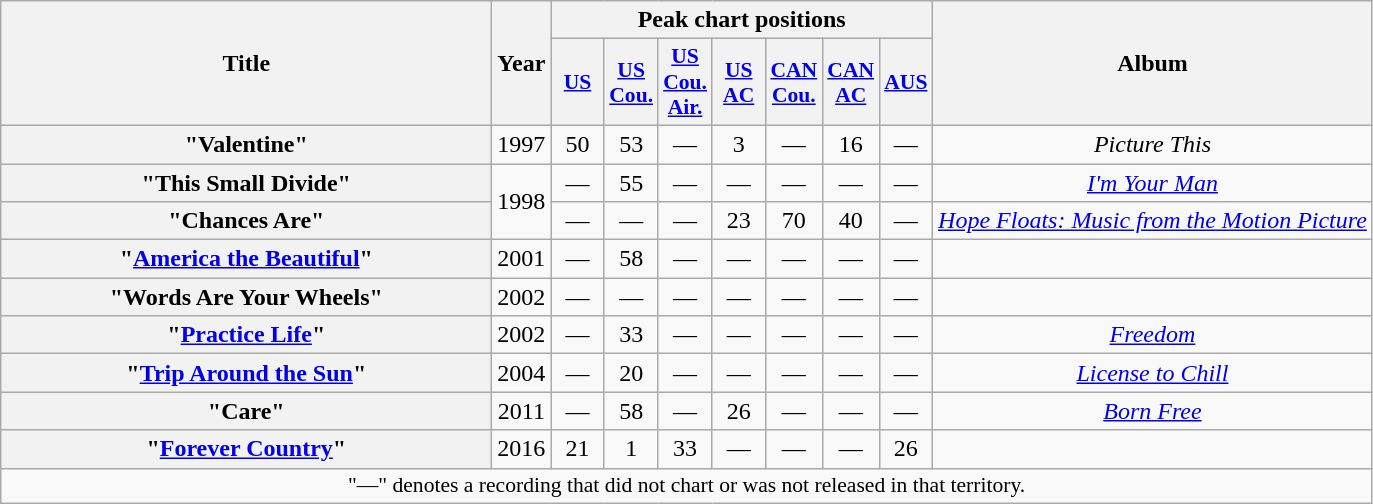<table class="wikitable plainrowheaders" style="text-align:center;">
<tr>
<th scope="col" rowspan="2" style="width:20em;">Title</th>
<th scope="col" rowspan="2">Year</th>
<th scope="col" colspan="7">Peak chart positions</th>
<th scope="col" rowspan="2">Album</th>
</tr>
<tr>
<th scope="col" style="width:2em;font-size:90%;"><a href='#'>US</a><br></th>
<th scope="col" style="width:2em;font-size:90%;"><a href='#'>US<br>Cou.</a><br></th>
<th scope="col" style="width:2em;font-size:90%;"><a href='#'>US<br>Cou.<br>Air.</a><br></th>
<th scope="col" style="width:2em;font-size:90%;"><a href='#'>US<br>AC</a><br></th>
<th scope="col" style="width:2em;font-size:90%;"><a href='#'>CAN<br>Cou.</a><br></th>
<th scope="col" style="width:2em;font-size:90%;"><a href='#'>CAN<br>AC</a><br></th>
<th scope="col" style="width:2em;font-size:90%;"><a href='#'>AUS</a><br></th>
</tr>
<tr>
<th scope="row">"Valentine"<br></th>
<td>1997</td>
<td>50</td>
<td>53</td>
<td>—</td>
<td>3</td>
<td>—</td>
<td>16</td>
<td>—</td>
<td><em>Picture This</em></td>
</tr>
<tr>
<th scope="row">"This Small Divide"<br></th>
<td rowspan="2">1998</td>
<td>—</td>
<td>55</td>
<td>—</td>
<td>—</td>
<td>—</td>
<td>—</td>
<td>—</td>
<td><em><a href='#'>I'm Your Man</a></em></td>
</tr>
<tr>
<th scope="row">"Chances Are"<br></th>
<td>—</td>
<td>—</td>
<td>—</td>
<td>23</td>
<td>70</td>
<td>40</td>
<td>—</td>
<td><em><a href='#'>Hope Floats: Music from the Motion Picture</a></em></td>
</tr>
<tr>
<th scope="row">"<a href='#'>America the Beautiful</a>"<br></th>
<td>2001</td>
<td>—</td>
<td>58</td>
<td>—</td>
<td>—</td>
<td>—</td>
<td>—</td>
<td>—</td>
<td></td>
</tr>
<tr>
<th scope="row">"Words Are Your Wheels"<br></th>
<td>2002</td>
<td>—</td>
<td>—</td>
<td>—</td>
<td>—</td>
<td>—</td>
<td>—</td>
<td>—</td>
<td></td>
</tr>
<tr>
<th scope="row">"<a href='#'>Practice Life</a>"<br></th>
<td>2002</td>
<td>—</td>
<td>33</td>
<td>—</td>
<td>—</td>
<td>—</td>
<td>—</td>
<td>—</td>
<td><em><a href='#'>Freedom</a></em></td>
</tr>
<tr>
<th scope="row">"<a href='#'>Trip Around the Sun</a>"<br></th>
<td>2004</td>
<td>—</td>
<td>20</td>
<td>—</td>
<td>—</td>
<td>—</td>
<td>—</td>
<td>—</td>
<td><em><a href='#'>License to Chill</a></em></td>
</tr>
<tr>
<th scope="row">"Care"<br></th>
<td>2011</td>
<td>—</td>
<td>58</td>
<td>—</td>
<td>26</td>
<td>—</td>
<td>—</td>
<td>—</td>
<td><em><a href='#'>Born Free</a></em></td>
</tr>
<tr>
<th scope="row">"<a href='#'>Forever Country</a>"<br></th>
<td>2016</td>
<td>21<br></td>
<td>1<br></td>
<td>33<br></td>
<td>—</td>
<td>—</td>
<td>—</td>
<td>26<br></td>
<td></td>
</tr>
<tr>
<td colspan="10" style="font-size:90%">"—" denotes a recording that did not chart or was not released in that territory.</td>
</tr>
</table>
